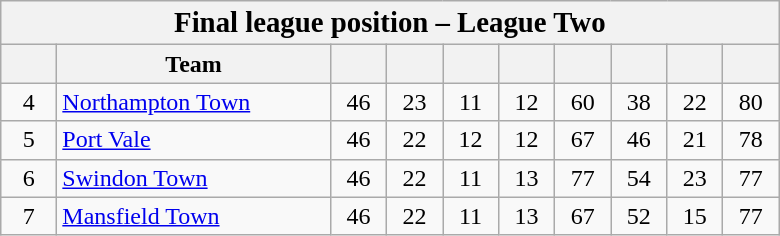<table class="wikitable" style="text-align:center">
<tr>
<th colspan="10"><big>Final league position – League Two</big></th>
</tr>
<tr>
<th width="30"></th>
<th width="175">Team</th>
<th width="30"></th>
<th width="30"></th>
<th width="30"></th>
<th width="30"></th>
<th width="30"></th>
<th width="30"></th>
<th width="30"></th>
<th width="30"></th>
</tr>
<tr>
<td>4</td>
<td align="left"><a href='#'>Northampton Town</a></td>
<td>46</td>
<td>23</td>
<td>11</td>
<td>12</td>
<td>60</td>
<td>38</td>
<td>22</td>
<td>80</td>
</tr>
<tr>
<td>5</td>
<td align="left"><a href='#'>Port Vale</a></td>
<td>46</td>
<td>22</td>
<td>12</td>
<td>12</td>
<td>67</td>
<td>46</td>
<td>21</td>
<td>78</td>
</tr>
<tr>
<td>6</td>
<td align="left"><a href='#'>Swindon Town</a></td>
<td>46</td>
<td>22</td>
<td>11</td>
<td>13</td>
<td>77</td>
<td>54</td>
<td>23</td>
<td>77</td>
</tr>
<tr>
<td>7</td>
<td align="left"><a href='#'>Mansfield Town</a></td>
<td>46</td>
<td>22</td>
<td>11</td>
<td>13</td>
<td>67</td>
<td>52</td>
<td>15</td>
<td>77</td>
</tr>
</table>
